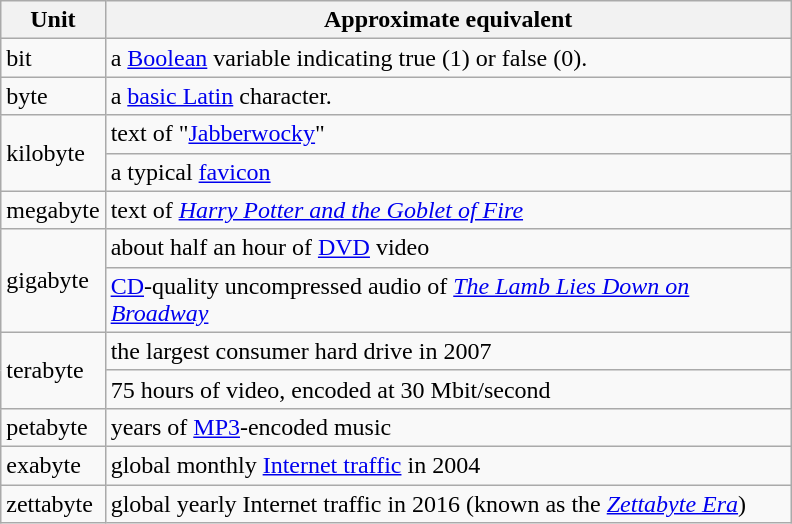<table class="wikitable sortable">
<tr>
<th width="55">Unit</th>
<th width="450" class="unsortable">Approximate equivalent</th>
</tr>
<tr>
<td rowspan="1">bit</td>
<td>a <a href='#'>Boolean</a> variable indicating true (1) or false (0).</td>
</tr>
<tr>
<td rowspan="1">byte</td>
<td>a <a href='#'>basic Latin</a> character.</td>
</tr>
<tr>
<td rowspan="2">kilobyte</td>
<td>text of "<a href='#'>Jabberwocky</a>"</td>
</tr>
<tr>
<td>a typical <a href='#'>favicon</a></td>
</tr>
<tr>
<td rowspan="1">megabyte</td>
<td>text of <em><a href='#'>Harry Potter and the Goblet of Fire</a></em></td>
</tr>
<tr>
<td rowspan="2">gigabyte</td>
<td>about half an hour of <a href='#'>DVD</a> video</td>
</tr>
<tr>
<td><a href='#'>CD</a>-quality uncompressed audio of <em><a href='#'>The Lamb Lies Down on Broadway</a></em></td>
</tr>
<tr>
<td rowspan="2">terabyte</td>
<td>the largest consumer hard drive in 2007</td>
</tr>
<tr>
<td>75 hours of video, encoded at 30 Mbit/second</td>
</tr>
<tr>
<td>petabyte</td>
<td> years of <a href='#'>MP3</a>-encoded music</td>
</tr>
<tr>
<td rowspan="1">exabyte</td>
<td>global monthly <a href='#'>Internet traffic</a> in 2004</td>
</tr>
<tr>
<td>zettabyte</td>
<td>global yearly Internet traffic in 2016 (known as the <em><a href='#'>Zettabyte Era</a></em>)</td>
</tr>
</table>
